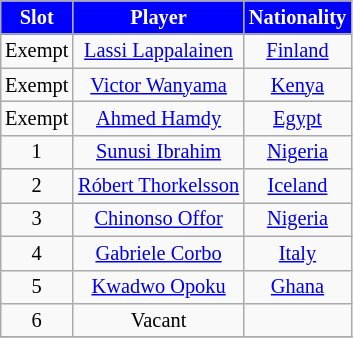<table class="wikitable" style="text-align:center; margin-left:1em; font-size:85%;">
<tr>
<th style="background:#00f; color:white; text-align:center;">Slot</th>
<th style="background:#00f; color:white; text-align:center;">Player</th>
<th style="background:#00f; color:white; text-align:center;">Nationality</th>
</tr>
<tr>
<td>Exempt</td>
<td><a href='#'>Lassi Lappalainen</a></td>
<td> <a href='#'>Finland</a></td>
</tr>
<tr>
<td>Exempt</td>
<td><a href='#'>Victor Wanyama</a></td>
<td> <a href='#'>Kenya</a></td>
</tr>
<tr>
<td>Exempt</td>
<td><a href='#'>Ahmed Hamdy</a></td>
<td> <a href='#'>Egypt</a></td>
</tr>
<tr>
<td>1</td>
<td><a href='#'>Sunusi Ibrahim</a></td>
<td> <a href='#'>Nigeria</a></td>
</tr>
<tr>
<td>2</td>
<td><a href='#'>Róbert Thorkelsson</a></td>
<td> <a href='#'>Iceland</a></td>
</tr>
<tr>
<td>3</td>
<td><a href='#'>Chinonso Offor</a></td>
<td> <a href='#'>Nigeria</a></td>
</tr>
<tr>
<td>4</td>
<td><a href='#'>Gabriele Corbo</a></td>
<td> <a href='#'>Italy</a></td>
</tr>
<tr>
<td>5</td>
<td><a href='#'>Kwadwo Opoku</a></td>
<td> <a href='#'>Ghana</a></td>
</tr>
<tr>
<td>6</td>
<td>Vacant</td>
<td></td>
</tr>
<tr>
</tr>
</table>
